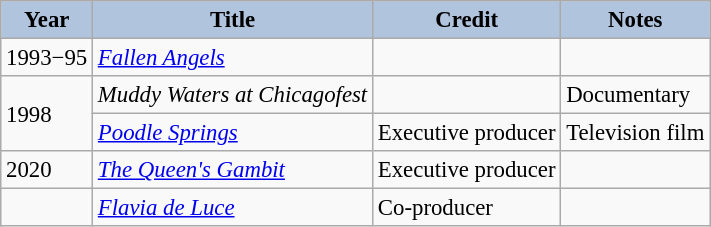<table class="wikitable" style="font-size:95%;">
<tr>
<th style="background:#B0C4DE;">Year</th>
<th style="background:#B0C4DE;">Title</th>
<th style="background:#B0C4DE;">Credit</th>
<th style="background:#B0C4DE;">Notes</th>
</tr>
<tr>
<td>1993−95</td>
<td><em><a href='#'>Fallen Angels</a></em></td>
<td></td>
<td></td>
</tr>
<tr>
<td rowspan=2>1998</td>
<td><em>Muddy Waters at Chicagofest</em></td>
<td></td>
<td>Documentary</td>
</tr>
<tr>
<td><em><a href='#'>Poodle Springs</a></em></td>
<td>Executive producer</td>
<td>Television film</td>
</tr>
<tr>
<td>2020</td>
<td><em><a href='#'>The Queen's Gambit</a></em></td>
<td>Executive producer</td>
<td></td>
</tr>
<tr>
<td></td>
<td><em><a href='#'>Flavia de Luce</a></em></td>
<td>Co-producer</td>
<td></td>
</tr>
</table>
